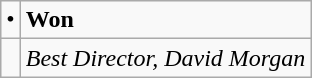<table class="wikitable">
<tr>
<td>•</td>
<td><strong>Won</strong></td>
</tr>
<tr>
<td></td>
<td><em>Best Director, David Morgan</em></td>
</tr>
</table>
